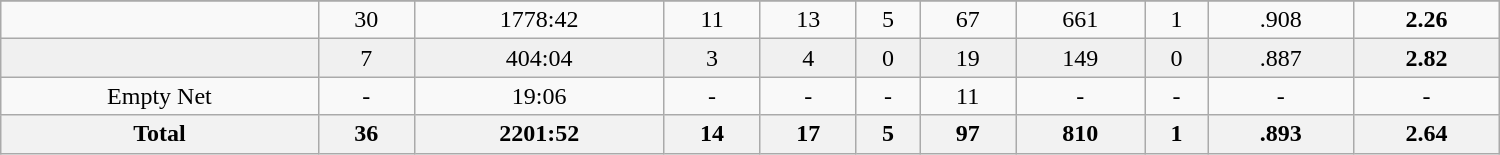<table class="wikitable sortable" width ="1000">
<tr align="center">
</tr>
<tr align="center" bgcolor="">
<td></td>
<td>30</td>
<td>1778:42</td>
<td>11</td>
<td>13</td>
<td>5</td>
<td>67</td>
<td>661</td>
<td>1</td>
<td>.908</td>
<td><strong>2.26</strong></td>
</tr>
<tr align="center" bgcolor="f0f0f0">
<td></td>
<td>7</td>
<td>404:04</td>
<td>3</td>
<td>4</td>
<td>0</td>
<td>19</td>
<td>149</td>
<td>0</td>
<td>.887</td>
<td><strong>2.82</strong></td>
</tr>
<tr align="center" bgcolor="">
<td>Empty Net</td>
<td>-</td>
<td>19:06</td>
<td>-</td>
<td>-</td>
<td>-</td>
<td>11</td>
<td>-</td>
<td>-</td>
<td>-</td>
<td>-</td>
</tr>
<tr>
<th>Total</th>
<th>36</th>
<th>2201:52</th>
<th>14</th>
<th>17</th>
<th>5</th>
<th>97</th>
<th>810</th>
<th>1</th>
<th>.893</th>
<th>2.64</th>
</tr>
</table>
